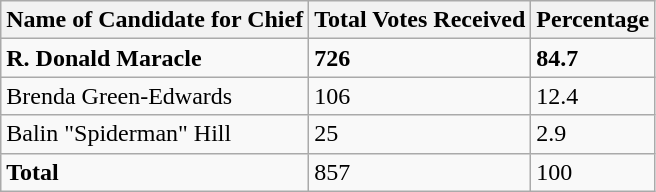<table class="wikitable">
<tr>
<th>Name of Candidate for Chief</th>
<th>Total Votes Received</th>
<th>Percentage</th>
</tr>
<tr>
<td><strong>R. Donald Maracle</strong></td>
<td><strong>726</strong></td>
<td><strong>84.7</strong></td>
</tr>
<tr>
<td>Brenda Green-Edwards</td>
<td>106</td>
<td>12.4</td>
</tr>
<tr>
<td>Balin "Spiderman" Hill</td>
<td>25</td>
<td>2.9</td>
</tr>
<tr>
<td><strong>Total</strong></td>
<td>857</td>
<td>100</td>
</tr>
</table>
